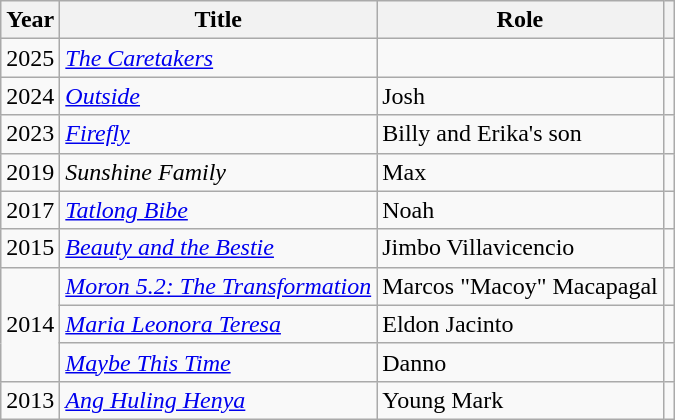<table class="wikitable sortable">
<tr>
<th>Year</th>
<th>Title</th>
<th>Role</th>
<th></th>
</tr>
<tr>
<td>2025</td>
<td><em><a href='#'>The Caretakers</a></em></td>
<td></td>
<td></td>
</tr>
<tr>
<td>2024</td>
<td><em><a href='#'>Outside</a></em></td>
<td>Josh</td>
<td></td>
</tr>
<tr>
<td>2023</td>
<td><em><a href='#'>Firefly</a></em></td>
<td>Billy and Erika's son</td>
<td></td>
</tr>
<tr>
<td>2019</td>
<td><em>Sunshine Family</em></td>
<td>Max</td>
<td></td>
</tr>
<tr>
<td>2017</td>
<td><em><a href='#'>Tatlong Bibe</a></em></td>
<td>Noah</td>
<td></td>
</tr>
<tr>
<td>2015</td>
<td><em><a href='#'>Beauty and the Bestie</a></em></td>
<td>Jimbo Villavicencio</td>
<td></td>
</tr>
<tr>
<td rowspan="3">2014</td>
<td><em><a href='#'>Moron 5.2: The Transformation</a></em></td>
<td>Marcos "Macoy" Macapagal</td>
<td></td>
</tr>
<tr>
<td><em><a href='#'>Maria Leonora Teresa</a></em></td>
<td>Eldon Jacinto</td>
<td></td>
</tr>
<tr>
<td><em><a href='#'>Maybe This Time</a></em></td>
<td>Danno</td>
<td></td>
</tr>
<tr>
<td>2013</td>
<td><em><a href='#'>Ang Huling Henya</a></em></td>
<td>Young Mark</td>
<td></td>
</tr>
</table>
